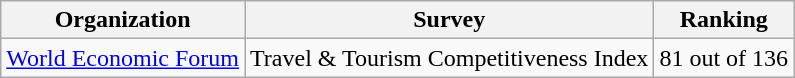<table class="wikitable">
<tr>
<th>Organization</th>
<th>Survey</th>
<th>Ranking</th>
</tr>
<tr>
<td><a href='#'>World Economic Forum</a></td>
<td>Travel & Tourism Competitiveness Index</td>
<td>81 out of 136</td>
</tr>
</table>
